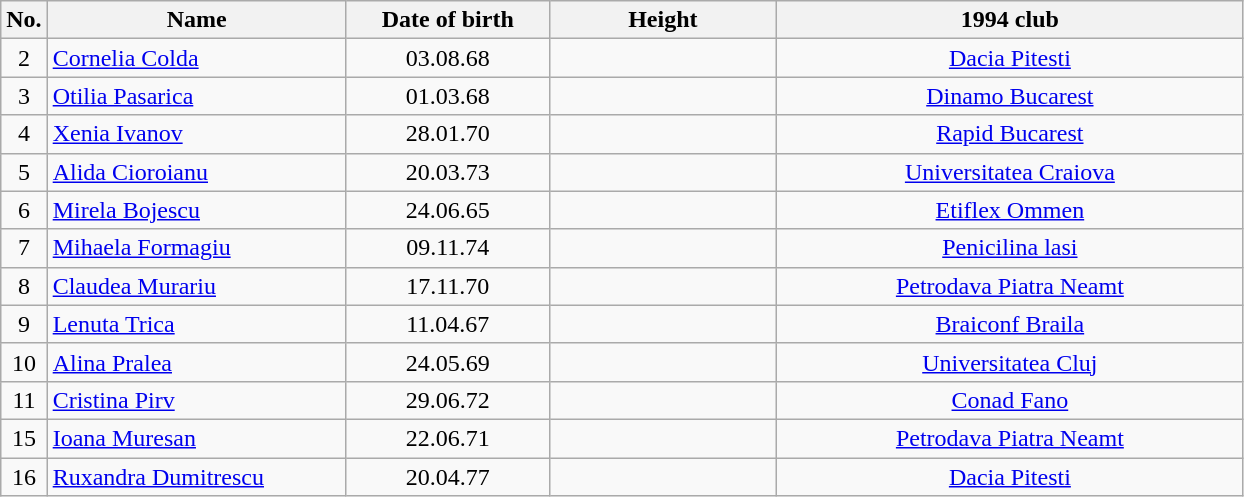<table class="wikitable sortable" style="text-align:center;">
<tr>
<th>No.</th>
<th style="width:12em">Name</th>
<th style="width:8em">Date of birth</th>
<th style="width:9em">Height</th>
<th style="width:19em">1994 club</th>
</tr>
<tr>
<td>2</td>
<td align=left><a href='#'>Cornelia Colda</a></td>
<td>03.08.68</td>
<td></td>
<td><a href='#'>Dacia Pitesti</a></td>
</tr>
<tr>
<td>3</td>
<td align=left><a href='#'>Otilia Pasarica</a></td>
<td>01.03.68</td>
<td></td>
<td><a href='#'>Dinamo Bucarest</a></td>
</tr>
<tr>
<td>4</td>
<td align=left><a href='#'>Xenia Ivanov</a></td>
<td>28.01.70</td>
<td></td>
<td><a href='#'>Rapid Bucarest</a></td>
</tr>
<tr>
<td>5</td>
<td align=left><a href='#'>Alida Cioroianu</a></td>
<td>20.03.73</td>
<td></td>
<td><a href='#'>Universitatea Craiova</a></td>
</tr>
<tr>
<td>6</td>
<td align=left><a href='#'>Mirela Bojescu</a></td>
<td>24.06.65</td>
<td></td>
<td><a href='#'>Etiflex Ommen</a></td>
</tr>
<tr>
<td>7</td>
<td align=left><a href='#'>Mihaela Formagiu</a></td>
<td>09.11.74</td>
<td></td>
<td><a href='#'>Penicilina lasi</a></td>
</tr>
<tr>
<td>8</td>
<td align=left><a href='#'>Claudea Murariu</a></td>
<td>17.11.70</td>
<td></td>
<td><a href='#'>Petrodava Piatra Neamt</a></td>
</tr>
<tr>
<td>9</td>
<td align=left><a href='#'>Lenuta Trica</a></td>
<td>11.04.67</td>
<td></td>
<td><a href='#'>Braiconf Braila</a></td>
</tr>
<tr>
<td>10</td>
<td align=left><a href='#'>Alina Pralea</a></td>
<td>24.05.69</td>
<td></td>
<td><a href='#'>Universitatea Cluj</a></td>
</tr>
<tr>
<td>11</td>
<td align=left><a href='#'>Cristina Pirv</a></td>
<td>29.06.72</td>
<td></td>
<td><a href='#'>Conad Fano</a></td>
</tr>
<tr>
<td>15</td>
<td align=left><a href='#'>Ioana Muresan</a></td>
<td>22.06.71</td>
<td></td>
<td><a href='#'>Petrodava Piatra Neamt</a></td>
</tr>
<tr>
<td>16</td>
<td align=left><a href='#'>Ruxandra Dumitrescu</a></td>
<td>20.04.77</td>
<td></td>
<td><a href='#'>Dacia Pitesti</a></td>
</tr>
</table>
